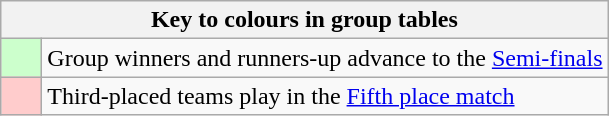<table class="wikitable" style="text-align: center;">
<tr>
<th colspan=2>Key to colours in group tables</th>
</tr>
<tr>
<td bgcolor=#ccffcc style="width: 20px;"></td>
<td align=left>Group winners and runners-up advance to the <a href='#'>Semi-finals</a></td>
</tr>
<tr>
<td bgcolor=#ffcccc style="width: 20px;"></td>
<td align=left>Third-placed teams play in the <a href='#'>Fifth place match</a></td>
</tr>
</table>
